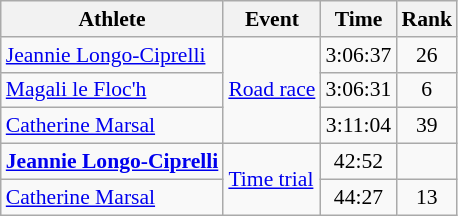<table class=wikitable style="font-size:90%">
<tr>
<th>Athlete</th>
<th>Event</th>
<th>Time</th>
<th>Rank</th>
</tr>
<tr>
<td align=left><a href='#'>Jeannie Longo-Ciprelli</a></td>
<td align=left rowspan=3><a href='#'>Road race</a></td>
<td align=center>3:06:37</td>
<td align=center>26</td>
</tr>
<tr>
<td align=left><a href='#'>Magali le Floc'h</a></td>
<td align=center>3:06:31</td>
<td align=center>6</td>
</tr>
<tr>
<td align=left><a href='#'>Catherine Marsal</a></td>
<td align=center>3:11:04</td>
<td align=center>39</td>
</tr>
<tr>
<td align=left><strong><a href='#'>Jeannie Longo-Ciprelli</a></strong></td>
<td align=left rowspan=2><a href='#'>Time trial</a></td>
<td align=center>42:52</td>
<td align=center></td>
</tr>
<tr>
<td align=left><a href='#'>Catherine Marsal</a></td>
<td align=center>44:27</td>
<td align=center>13</td>
</tr>
</table>
